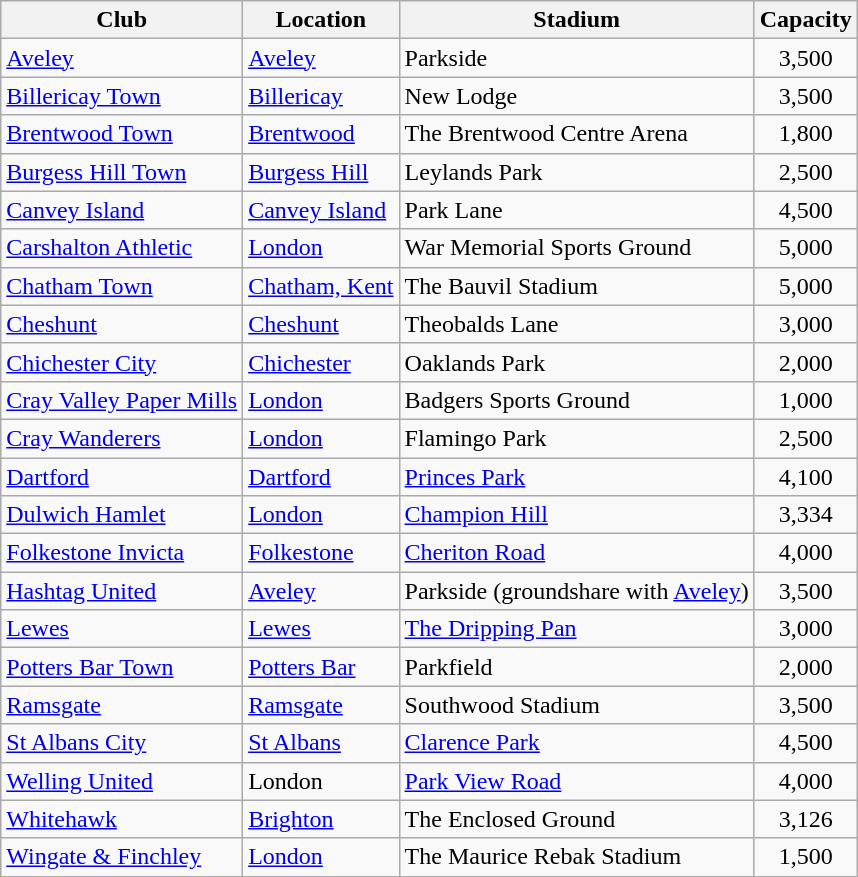<table class="wikitable sortable">
<tr>
<th>Club</th>
<th>Location</th>
<th>Stadium</th>
<th>Capacity</th>
</tr>
<tr>
<td><a href='#'>Aveley</a></td>
<td><a href='#'>Aveley</a></td>
<td>Parkside</td>
<td style="text-align:center;">3,500</td>
</tr>
<tr>
<td><a href='#'>Billericay Town</a></td>
<td><a href='#'>Billericay</a></td>
<td>New Lodge</td>
<td style="text-align:center;">3,500</td>
</tr>
<tr>
<td><a href='#'>Brentwood Town</a></td>
<td><a href='#'>Brentwood</a></td>
<td>The Brentwood Centre Arena</td>
<td style="text-align:center;">1,800</td>
</tr>
<tr>
<td><a href='#'>Burgess Hill Town</a></td>
<td><a href='#'>Burgess Hill</a></td>
<td>Leylands Park</td>
<td align="center">2,500</td>
</tr>
<tr>
<td><a href='#'>Canvey Island</a></td>
<td><a href='#'>Canvey Island</a></td>
<td>Park Lane</td>
<td style="text-align:center;">4,500</td>
</tr>
<tr>
<td><a href='#'>Carshalton Athletic</a></td>
<td><a href='#'>London</a> </td>
<td>War Memorial Sports Ground</td>
<td style="text-align:center;">5,000</td>
</tr>
<tr>
<td><a href='#'>Chatham Town</a></td>
<td><a href='#'>Chatham, Kent</a></td>
<td>The Bauvil Stadium</td>
<td align="center">5,000</td>
</tr>
<tr>
<td><a href='#'>Cheshunt</a></td>
<td><a href='#'>Cheshunt</a></td>
<td>Theobalds Lane</td>
<td align="center">3,000</td>
</tr>
<tr>
<td><a href='#'>Chichester City</a></td>
<td><a href='#'>Chichester</a></td>
<td>Oaklands Park</td>
<td align="center">2,000</td>
</tr>
<tr>
<td><a href='#'>Cray Valley Paper Mills</a></td>
<td><a href='#'>London</a> </td>
<td>Badgers Sports Ground</td>
<td align="center">1,000</td>
</tr>
<tr>
<td><a href='#'>Cray Wanderers</a></td>
<td><a href='#'>London</a> </td>
<td>Flamingo Park</td>
<td style="text-align:center;">2,500</td>
</tr>
<tr>
<td><a href='#'>Dartford</a></td>
<td><a href='#'>Dartford</a></td>
<td><a href='#'>Princes Park</a></td>
<td align="center">4,100</td>
</tr>
<tr>
<td><a href='#'>Dulwich Hamlet</a></td>
<td><a href='#'>London</a> </td>
<td><a href='#'>Champion Hill</a></td>
<td align="center">3,334</td>
</tr>
<tr>
<td><a href='#'>Folkestone Invicta</a></td>
<td><a href='#'>Folkestone</a></td>
<td><a href='#'>Cheriton Road</a></td>
<td style="text-align:center;">4,000</td>
</tr>
<tr>
<td><a href='#'>Hashtag United</a></td>
<td><a href='#'>Aveley</a></td>
<td>Parkside (groundshare with <a href='#'>Aveley</a>)</td>
<td style="text-align:center;">3,500</td>
</tr>
<tr>
<td><a href='#'>Lewes</a></td>
<td><a href='#'>Lewes</a></td>
<td><a href='#'>The Dripping Pan</a></td>
<td style="text-align:center;">3,000</td>
</tr>
<tr>
<td><a href='#'>Potters Bar Town</a></td>
<td><a href='#'>Potters Bar</a></td>
<td>Parkfield</td>
<td style="text-align:center;">2,000</td>
</tr>
<tr>
<td><a href='#'>Ramsgate</a></td>
<td><a href='#'>Ramsgate</a></td>
<td>Southwood Stadium</td>
<td align="center">3,500</td>
</tr>
<tr>
<td><a href='#'>St Albans City</a></td>
<td><a href='#'>St Albans</a></td>
<td><a href='#'>Clarence Park</a></td>
<td align="center">4,500</td>
</tr>
<tr>
<td><a href='#'>Welling United</a></td>
<td>London </td>
<td><a href='#'>Park View Road</a></td>
<td align="center">4,000</td>
</tr>
<tr>
<td><a href='#'>Whitehawk</a></td>
<td><a href='#'>Brighton</a> </td>
<td>The Enclosed Ground</td>
<td align="center">3,126</td>
</tr>
<tr>
<td><a href='#'>Wingate & Finchley</a></td>
<td><a href='#'>London</a> </td>
<td>The Maurice Rebak Stadium</td>
<td style="text-align:center;">1,500</td>
</tr>
</table>
